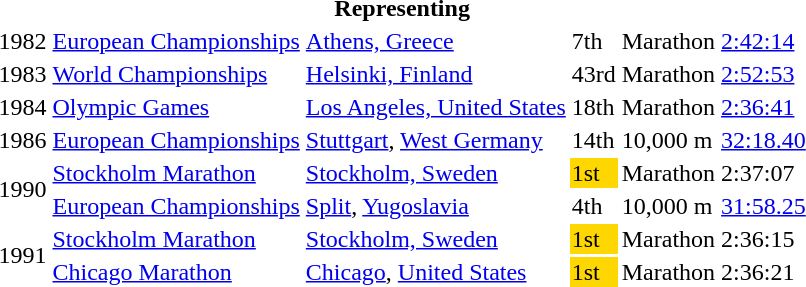<table>
<tr>
<th colspan="6">Representing </th>
</tr>
<tr>
<td>1982</td>
<td><a href='#'>European Championships</a></td>
<td><a href='#'>Athens, Greece</a></td>
<td>7th</td>
<td>Marathon</td>
<td><a href='#'>2:42:14</a></td>
</tr>
<tr>
<td>1983</td>
<td><a href='#'>World Championships</a></td>
<td><a href='#'>Helsinki, Finland</a></td>
<td>43rd</td>
<td>Marathon</td>
<td><a href='#'>2:52:53</a></td>
</tr>
<tr>
<td>1984</td>
<td><a href='#'>Olympic Games</a></td>
<td><a href='#'>Los Angeles, United States</a></td>
<td>18th</td>
<td>Marathon</td>
<td><a href='#'>2:36:41</a></td>
</tr>
<tr>
<td>1986</td>
<td><a href='#'>European Championships</a></td>
<td><a href='#'>Stuttgart</a>, <a href='#'>West Germany</a></td>
<td>14th</td>
<td>10,000 m</td>
<td><a href='#'>32:18.40</a></td>
</tr>
<tr>
<td rowspan=2>1990</td>
<td><a href='#'>Stockholm Marathon</a></td>
<td><a href='#'>Stockholm, Sweden</a></td>
<td bgcolor="gold">1st</td>
<td>Marathon</td>
<td>2:37:07</td>
</tr>
<tr>
<td><a href='#'>European Championships</a></td>
<td><a href='#'>Split</a>, <a href='#'>Yugoslavia</a></td>
<td>4th</td>
<td>10,000 m</td>
<td><a href='#'>31:58.25</a></td>
</tr>
<tr>
<td rowspan=2>1991</td>
<td><a href='#'>Stockholm Marathon</a></td>
<td><a href='#'>Stockholm, Sweden</a></td>
<td bgcolor="gold">1st</td>
<td>Marathon</td>
<td>2:36:15</td>
</tr>
<tr>
<td><a href='#'>Chicago Marathon</a></td>
<td><a href='#'>Chicago</a>, <a href='#'>United States</a></td>
<td bgcolor=gold>1st</td>
<td>Marathon</td>
<td>2:36:21</td>
</tr>
</table>
